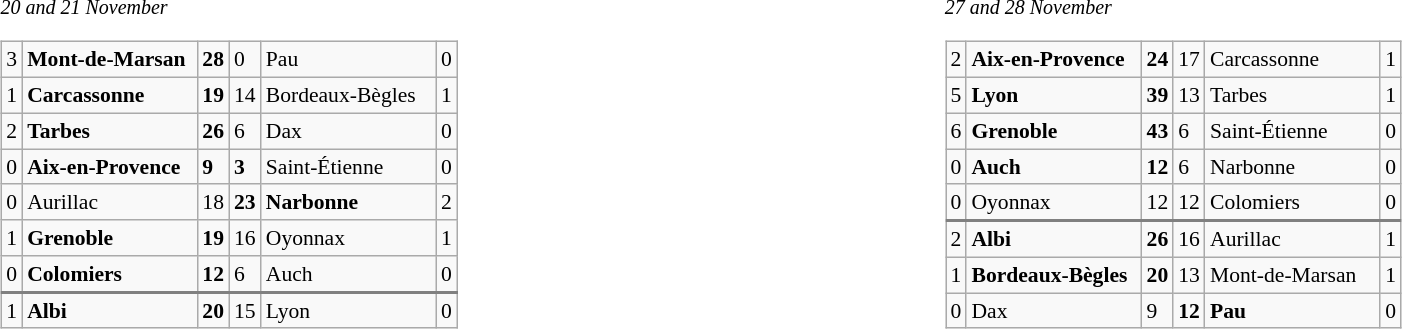<table width="100%" align="center" border="0" cellpadding="0" cellspacing="5">
<tr valign="top" align="left">
<td width="50%"><br><small><em>20 and 21 November</em></small><table class="wikitable gauche" cellpadding="0" cellspacing="0" style="font-size:90%;">
<tr>
<td>3</td>
<td width="110px"><strong>Mont-de-Marsan</strong></td>
<td> <strong>28</strong></td>
<td> 0</td>
<td width="110px">Pau</td>
<td>0</td>
</tr>
<tr>
<td>1</td>
<td><strong>Carcassonne</strong></td>
<td> <strong>19</strong></td>
<td> 14</td>
<td>Bordeaux-Bègles</td>
<td>1</td>
</tr>
<tr>
<td>2</td>
<td><strong>Tarbes</strong></td>
<td> <strong>26</strong></td>
<td> 6</td>
<td>Dax</td>
<td>0</td>
</tr>
<tr>
<td>0</td>
<td><strong>Aix-en-Provence</strong></td>
<td> <strong>9</strong></td>
<td> <strong>3</strong></td>
<td>Saint-Étienne</td>
<td>0</td>
</tr>
<tr>
<td>0</td>
<td>Aurillac</td>
<td> 18</td>
<td> <strong>23</strong></td>
<td><strong>Narbonne</strong></td>
<td>2</td>
</tr>
<tr>
<td>1</td>
<td><strong>Grenoble</strong></td>
<td> <strong>19</strong></td>
<td> 16</td>
<td>Oyonnax</td>
<td>1</td>
</tr>
<tr>
<td>0</td>
<td><strong>Colomiers</strong></td>
<td> <strong>12</strong></td>
<td> 6</td>
<td>Auch</td>
<td>0</td>
</tr>
<tr --- style="border-top:2px solid grey;">
<td>1</td>
<td><strong>Albi</strong></td>
<td> <strong>20</strong></td>
<td> 15</td>
<td>Lyon</td>
<td>0</td>
</tr>
</table>
</td>
<td width="50%"><br><small><em>27 and 28 November</em></small><table class="wikitable gauche" cellpadding="0" cellspacing="0" style="font-size:90%;">
<tr>
<td>2</td>
<td width="110px"><strong>Aix-en-Provence</strong></td>
<td> <strong>24</strong></td>
<td> 17</td>
<td width="110px">Carcassonne</td>
<td>1</td>
</tr>
<tr>
<td>5</td>
<td><strong>Lyon</strong></td>
<td> <strong>39</strong></td>
<td> 13</td>
<td>Tarbes</td>
<td>1</td>
</tr>
<tr>
<td>6</td>
<td><strong>Grenoble</strong></td>
<td> <strong>43</strong></td>
<td> 6</td>
<td>Saint-Étienne</td>
<td>0</td>
</tr>
<tr>
<td>0</td>
<td><strong>Auch</strong></td>
<td> <strong>12</strong></td>
<td> 6</td>
<td>Narbonne</td>
<td>0</td>
</tr>
<tr>
<td>0</td>
<td>Oyonnax</td>
<td> 12</td>
<td> 12</td>
<td>Colomiers</td>
<td>0</td>
</tr>
<tr --- style="border-top:2px solid grey;">
<td>2</td>
<td><strong>Albi</strong></td>
<td> <strong>26</strong></td>
<td> 16</td>
<td>Aurillac</td>
<td>1</td>
</tr>
<tr>
<td>1</td>
<td><strong>Bordeaux-Bègles</strong></td>
<td> <strong>20</strong></td>
<td> 13</td>
<td>Mont-de-Marsan</td>
<td>1</td>
</tr>
<tr>
<td>0</td>
<td>Dax</td>
<td> 9</td>
<td> <strong>12</strong></td>
<td><strong>Pau</strong></td>
<td>0</td>
</tr>
</table>
</td>
</tr>
</table>
